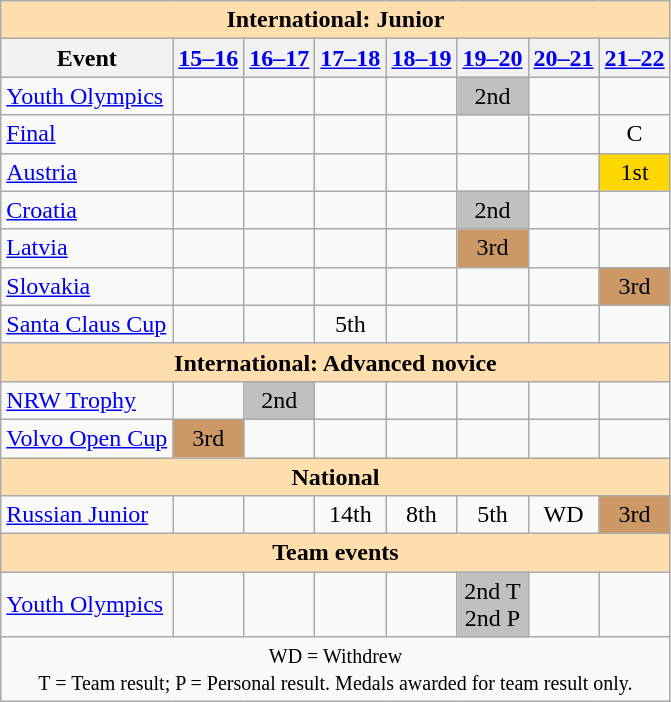<table class="wikitable" style="text-align:center">
<tr>
<th colspan=11 style="background-color: #ffdead;" align=center>International: Junior</th>
</tr>
<tr>
<th>Event</th>
<th><a href='#'>15–16</a></th>
<th><a href='#'>16–17</a></th>
<th><a href='#'>17–18</a></th>
<th><a href='#'>18–19</a></th>
<th><a href='#'>19–20</a></th>
<th><a href='#'>20–21</a></th>
<th><a href='#'>21–22</a></th>
</tr>
<tr>
<td align=left><a href='#'>Youth Olympics</a></td>
<td></td>
<td></td>
<td></td>
<td></td>
<td bgcolor=silver>2nd</td>
<td></td>
<td></td>
</tr>
<tr>
<td align="left"> <a href='#'>Final</a></td>
<td></td>
<td></td>
<td></td>
<td></td>
<td></td>
<td></td>
<td>C</td>
</tr>
<tr>
<td align=left> <a href='#'>Austria</a></td>
<td></td>
<td></td>
<td></td>
<td></td>
<td></td>
<td></td>
<td bgcolor=gold>1st</td>
</tr>
<tr>
<td align=left> <a href='#'>Croatia</a></td>
<td></td>
<td></td>
<td></td>
<td></td>
<td bgcolor=silver>2nd</td>
<td></td>
<td></td>
</tr>
<tr>
<td align=left> <a href='#'>Latvia</a></td>
<td></td>
<td></td>
<td></td>
<td></td>
<td bgcolor=cc9966>3rd</td>
<td></td>
<td></td>
</tr>
<tr>
<td align=left> <a href='#'>Slovakia</a></td>
<td></td>
<td></td>
<td></td>
<td></td>
<td></td>
<td></td>
<td bgcolor=cc9966>3rd</td>
</tr>
<tr>
<td align=left><a href='#'>Santa Claus Cup</a></td>
<td></td>
<td></td>
<td>5th</td>
<td></td>
<td></td>
<td></td>
<td></td>
</tr>
<tr>
<th colspan=11 style="background-color: #ffdead;" align=center>International: Advanced novice</th>
</tr>
<tr>
<td align=left><a href='#'>NRW Trophy</a></td>
<td></td>
<td bgcolor=silver>2nd</td>
<td></td>
<td></td>
<td></td>
<td></td>
<td></td>
</tr>
<tr>
<td align=left><a href='#'>Volvo Open Cup</a></td>
<td bgcolor=cc9966>3rd</td>
<td></td>
<td></td>
<td></td>
<td></td>
<td></td>
<td></td>
</tr>
<tr>
<th colspan=11 style="background-color: #ffdead;" align=center>National</th>
</tr>
<tr>
<td align=left><a href='#'>Russian Junior</a></td>
<td></td>
<td></td>
<td>14th</td>
<td>8th</td>
<td>5th</td>
<td>WD</td>
<td bgcolor=cc9966>3rd</td>
</tr>
<tr>
<th colspan=11 style="background-color: #ffdead; " align=center>Team events</th>
</tr>
<tr>
<td align=left><a href='#'>Youth Olympics</a></td>
<td></td>
<td></td>
<td></td>
<td></td>
<td bgcolor=silver>2nd T<br>2nd P</td>
<td></td>
<td></td>
</tr>
<tr>
<td colspan=11 align=center><small> WD = Withdrew <br> T = Team result; P = Personal result. Medals awarded for team result only. </small></td>
</tr>
</table>
